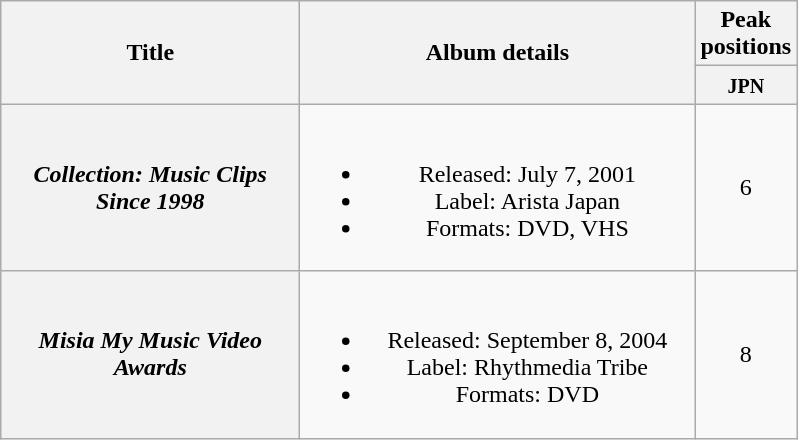<table class="wikitable plainrowheaders" style="text-align:center;" border="1">
<tr>
<th style="width:12em;" rowspan="2">Title</th>
<th style="width:16em;" rowspan="2">Album details</th>
<th colspan="1">Peak positions</th>
</tr>
<tr>
<th style="width:2.5em;"><small>JPN</small><br></th>
</tr>
<tr>
<th scope="row"><em>Collection: Music Clips Since 1998</em></th>
<td><br><ul><li>Released: July 7, 2001</li><li>Label: Arista Japan</li><li>Formats: DVD, VHS</li></ul></td>
<td>6</td>
</tr>
<tr>
<th scope="row"><em>Misia My Music Video Awards</em></th>
<td><br><ul><li>Released: September 8, 2004</li><li>Label: Rhythmedia Tribe</li><li>Formats: DVD</li></ul></td>
<td>8</td>
</tr>
</table>
